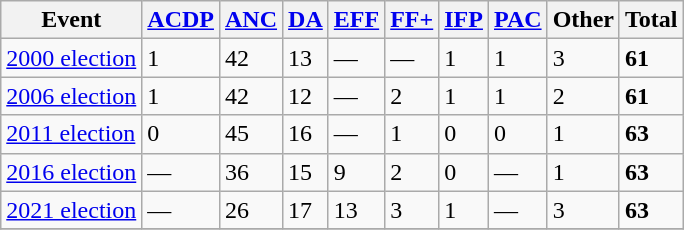<table class="wikitable">
<tr>
<th>Event</th>
<th><a href='#'>ACDP</a></th>
<th><a href='#'>ANC</a></th>
<th><a href='#'>DA</a></th>
<th><a href='#'>EFF</a></th>
<th><a href='#'>FF+</a></th>
<th><a href='#'>IFP</a></th>
<th><a href='#'>PAC</a></th>
<th>Other</th>
<th>Total</th>
</tr>
<tr>
<td><a href='#'>2000 election</a></td>
<td>1</td>
<td>42</td>
<td>13</td>
<td>—</td>
<td>—</td>
<td>1</td>
<td>1</td>
<td>3</td>
<td><strong>61</strong></td>
</tr>
<tr>
<td><a href='#'>2006 election</a></td>
<td>1</td>
<td>42</td>
<td>12</td>
<td>—</td>
<td>2</td>
<td>1</td>
<td>1</td>
<td>2</td>
<td><strong>61</strong></td>
</tr>
<tr>
<td><a href='#'>2011 election</a></td>
<td>0</td>
<td>45</td>
<td>16</td>
<td>—</td>
<td>1</td>
<td>0</td>
<td>0</td>
<td>1</td>
<td><strong>63</strong></td>
</tr>
<tr>
<td><a href='#'>2016 election</a></td>
<td>—</td>
<td>36</td>
<td>15</td>
<td>9</td>
<td>2</td>
<td>0</td>
<td>—</td>
<td>1</td>
<td><strong>63</strong></td>
</tr>
<tr>
<td><a href='#'>2021 election</a></td>
<td>—</td>
<td>26</td>
<td>17</td>
<td>13</td>
<td>3</td>
<td>1</td>
<td>—</td>
<td>3</td>
<td><strong>63</strong></td>
</tr>
<tr>
</tr>
</table>
